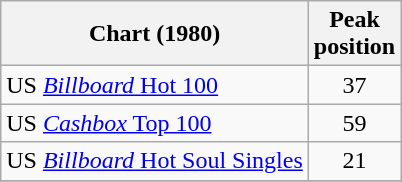<table class="wikitable sortable">
<tr>
<th>Chart (1980)</th>
<th>Peak<br>position</th>
</tr>
<tr>
<td>US <a href='#'><em>Billboard</em> Hot 100</a></td>
<td style="text-align:center;">37</td>
</tr>
<tr>
<td>US <a href='#'><em>Cashbox</em> Top 100</a></td>
<td style="text-align:center;">59</td>
</tr>
<tr>
<td>US <a href='#'><em>Billboard</em> Hot Soul Singles</a></td>
<td style="text-align:center;">21</td>
</tr>
<tr>
</tr>
</table>
